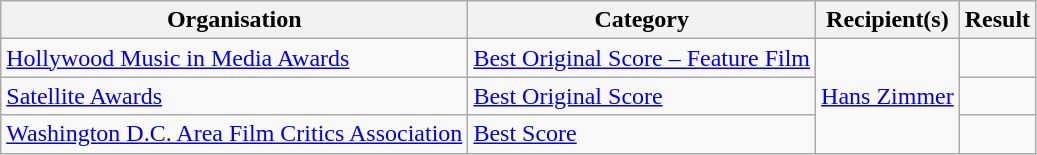<table class="wikitable plainrowheaders sortable">
<tr>
<th scope="col">Organisation</th>
<th scope="col">Category</th>
<th scope="col">Recipient(s)</th>
<th scope="col">Result</th>
</tr>
<tr>
<td rowspan="1"><a href='#'>Hollywood Music in Media Awards</a></td>
<td><a href='#'>Best Original Score – Feature Film</a></td>
<td rowspan="3"><a href='#'>Hans Zimmer</a></td>
<td></td>
</tr>
<tr>
<td><a href='#'>Satellite Awards</a></td>
<td><a href='#'>Best Original Score</a></td>
<td></td>
</tr>
<tr>
<td><a href='#'>Washington D.C. Area Film Critics Association</a></td>
<td><a href='#'>Best Score</a></td>
<td></td>
</tr>
</table>
